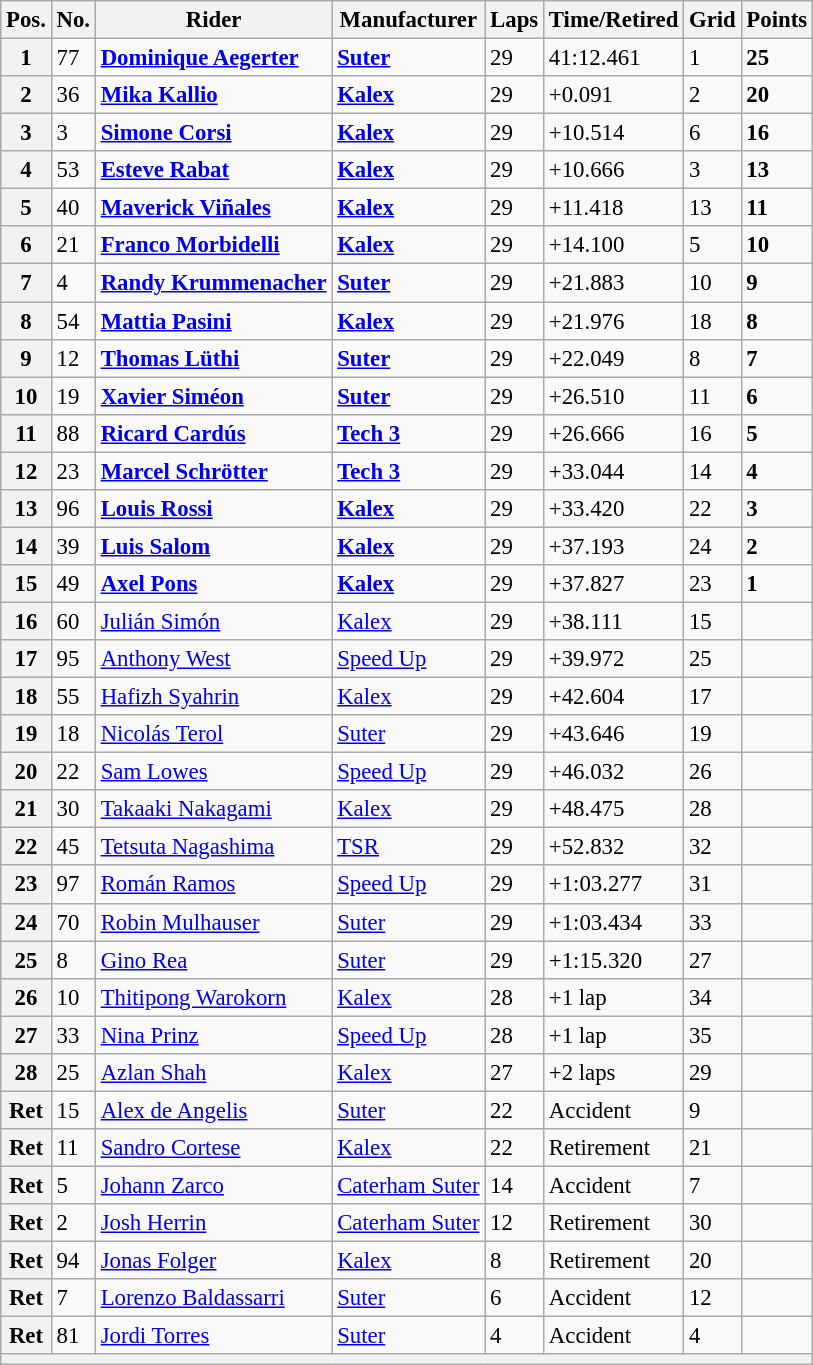<table class="wikitable" style="font-size: 95%;">
<tr>
<th>Pos.</th>
<th>No.</th>
<th>Rider</th>
<th>Manufacturer</th>
<th>Laps</th>
<th>Time/Retired</th>
<th>Grid</th>
<th>Points</th>
</tr>
<tr>
<th>1</th>
<td>77</td>
<td> <strong><a href='#'>Dominique Aegerter</a></strong></td>
<td><strong><a href='#'>Suter</a></strong></td>
<td>29</td>
<td>41:12.461</td>
<td>1</td>
<td><strong>25</strong></td>
</tr>
<tr>
<th>2</th>
<td>36</td>
<td> <strong><a href='#'>Mika Kallio</a></strong></td>
<td><strong><a href='#'>Kalex</a></strong></td>
<td>29</td>
<td>+0.091</td>
<td>2</td>
<td><strong>20</strong></td>
</tr>
<tr>
<th>3</th>
<td>3</td>
<td> <strong><a href='#'>Simone Corsi</a></strong></td>
<td><strong><a href='#'>Kalex</a></strong></td>
<td>29</td>
<td>+10.514</td>
<td>6</td>
<td><strong>16</strong></td>
</tr>
<tr>
<th>4</th>
<td>53</td>
<td> <strong><a href='#'>Esteve Rabat</a></strong></td>
<td><strong><a href='#'>Kalex</a></strong></td>
<td>29</td>
<td>+10.666</td>
<td>3</td>
<td><strong>13</strong></td>
</tr>
<tr>
<th>5</th>
<td>40</td>
<td> <strong><a href='#'>Maverick Viñales</a></strong></td>
<td><strong><a href='#'>Kalex</a></strong></td>
<td>29</td>
<td>+11.418</td>
<td>13</td>
<td><strong>11</strong></td>
</tr>
<tr>
<th>6</th>
<td>21</td>
<td> <strong><a href='#'>Franco Morbidelli</a></strong></td>
<td><strong><a href='#'>Kalex</a></strong></td>
<td>29</td>
<td>+14.100</td>
<td>5</td>
<td><strong>10</strong></td>
</tr>
<tr>
<th>7</th>
<td>4</td>
<td> <strong><a href='#'>Randy Krummenacher</a></strong></td>
<td><strong><a href='#'>Suter</a></strong></td>
<td>29</td>
<td>+21.883</td>
<td>10</td>
<td><strong>9</strong></td>
</tr>
<tr>
<th>8</th>
<td>54</td>
<td> <strong><a href='#'>Mattia Pasini</a></strong></td>
<td><strong><a href='#'>Kalex</a></strong></td>
<td>29</td>
<td>+21.976</td>
<td>18</td>
<td><strong>8</strong></td>
</tr>
<tr>
<th>9</th>
<td>12</td>
<td> <strong><a href='#'>Thomas Lüthi</a></strong></td>
<td><strong><a href='#'>Suter</a></strong></td>
<td>29</td>
<td>+22.049</td>
<td>8</td>
<td><strong>7</strong></td>
</tr>
<tr>
<th>10</th>
<td>19</td>
<td> <strong><a href='#'>Xavier Siméon</a></strong></td>
<td><strong><a href='#'>Suter</a></strong></td>
<td>29</td>
<td>+26.510</td>
<td>11</td>
<td><strong>6</strong></td>
</tr>
<tr>
<th>11</th>
<td>88</td>
<td> <strong><a href='#'>Ricard Cardús</a></strong></td>
<td><strong><a href='#'>Tech 3</a></strong></td>
<td>29</td>
<td>+26.666</td>
<td>16</td>
<td><strong>5</strong></td>
</tr>
<tr>
<th>12</th>
<td>23</td>
<td> <strong><a href='#'>Marcel Schrötter</a></strong></td>
<td><strong><a href='#'>Tech 3</a></strong></td>
<td>29</td>
<td>+33.044</td>
<td>14</td>
<td><strong>4</strong></td>
</tr>
<tr>
<th>13</th>
<td>96</td>
<td> <strong><a href='#'>Louis Rossi</a></strong></td>
<td><strong><a href='#'>Kalex</a></strong></td>
<td>29</td>
<td>+33.420</td>
<td>22</td>
<td><strong>3</strong></td>
</tr>
<tr>
<th>14</th>
<td>39</td>
<td> <strong><a href='#'>Luis Salom</a></strong></td>
<td><strong><a href='#'>Kalex</a></strong></td>
<td>29</td>
<td>+37.193</td>
<td>24</td>
<td><strong>2</strong></td>
</tr>
<tr>
<th>15</th>
<td>49</td>
<td> <strong><a href='#'>Axel Pons</a></strong></td>
<td><strong><a href='#'>Kalex</a></strong></td>
<td>29</td>
<td>+37.827</td>
<td>23</td>
<td><strong>1</strong></td>
</tr>
<tr>
<th>16</th>
<td>60</td>
<td> <a href='#'>Julián Simón</a></td>
<td><a href='#'>Kalex</a></td>
<td>29</td>
<td>+38.111</td>
<td>15</td>
<td></td>
</tr>
<tr>
<th>17</th>
<td>95</td>
<td> <a href='#'>Anthony West</a></td>
<td><a href='#'>Speed Up</a></td>
<td>29</td>
<td>+39.972</td>
<td>25</td>
<td></td>
</tr>
<tr>
<th>18</th>
<td>55</td>
<td> <a href='#'>Hafizh Syahrin</a></td>
<td><a href='#'>Kalex</a></td>
<td>29</td>
<td>+42.604</td>
<td>17</td>
<td></td>
</tr>
<tr>
<th>19</th>
<td>18</td>
<td> <a href='#'>Nicolás Terol</a></td>
<td><a href='#'>Suter</a></td>
<td>29</td>
<td>+43.646</td>
<td>19</td>
<td></td>
</tr>
<tr>
<th>20</th>
<td>22</td>
<td> <a href='#'>Sam Lowes</a></td>
<td><a href='#'>Speed Up</a></td>
<td>29</td>
<td>+46.032</td>
<td>26</td>
<td></td>
</tr>
<tr>
<th>21</th>
<td>30</td>
<td> <a href='#'>Takaaki Nakagami</a></td>
<td><a href='#'>Kalex</a></td>
<td>29</td>
<td>+48.475</td>
<td>28</td>
<td></td>
</tr>
<tr>
<th>22</th>
<td>45</td>
<td> <a href='#'>Tetsuta Nagashima</a></td>
<td><a href='#'>TSR</a></td>
<td>29</td>
<td>+52.832</td>
<td>32</td>
<td></td>
</tr>
<tr>
<th>23</th>
<td>97</td>
<td> <a href='#'>Román Ramos</a></td>
<td><a href='#'>Speed Up</a></td>
<td>29</td>
<td>+1:03.277</td>
<td>31</td>
<td></td>
</tr>
<tr>
<th>24</th>
<td>70</td>
<td> <a href='#'>Robin Mulhauser</a></td>
<td><a href='#'>Suter</a></td>
<td>29</td>
<td>+1:03.434</td>
<td>33</td>
<td></td>
</tr>
<tr>
<th>25</th>
<td>8</td>
<td> <a href='#'>Gino Rea</a></td>
<td><a href='#'>Suter</a></td>
<td>29</td>
<td>+1:15.320</td>
<td>27</td>
<td></td>
</tr>
<tr>
<th>26</th>
<td>10</td>
<td> <a href='#'>Thitipong Warokorn</a></td>
<td><a href='#'>Kalex</a></td>
<td>28</td>
<td>+1 lap</td>
<td>34</td>
<td></td>
</tr>
<tr>
<th>27</th>
<td>33</td>
<td> <a href='#'>Nina Prinz</a></td>
<td><a href='#'>Speed Up</a></td>
<td>28</td>
<td>+1 lap</td>
<td>35</td>
<td></td>
</tr>
<tr>
<th>28</th>
<td>25</td>
<td> <a href='#'>Azlan Shah</a></td>
<td><a href='#'>Kalex</a></td>
<td>27</td>
<td>+2 laps</td>
<td>29</td>
<td></td>
</tr>
<tr>
<th>Ret</th>
<td>15</td>
<td> <a href='#'>Alex de Angelis</a></td>
<td><a href='#'>Suter</a></td>
<td>22</td>
<td>Accident</td>
<td>9</td>
<td></td>
</tr>
<tr>
<th>Ret</th>
<td>11</td>
<td> <a href='#'>Sandro Cortese</a></td>
<td><a href='#'>Kalex</a></td>
<td>22</td>
<td>Retirement</td>
<td>21</td>
<td></td>
</tr>
<tr>
<th>Ret</th>
<td>5</td>
<td> <a href='#'>Johann Zarco</a></td>
<td><a href='#'>Caterham Suter</a></td>
<td>14</td>
<td>Accident</td>
<td>7</td>
<td></td>
</tr>
<tr>
<th>Ret</th>
<td>2</td>
<td> <a href='#'>Josh Herrin</a></td>
<td><a href='#'>Caterham Suter</a></td>
<td>12</td>
<td>Retirement</td>
<td>30</td>
<td></td>
</tr>
<tr>
<th>Ret</th>
<td>94</td>
<td> <a href='#'>Jonas Folger</a></td>
<td><a href='#'>Kalex</a></td>
<td>8</td>
<td>Retirement</td>
<td>20</td>
<td></td>
</tr>
<tr>
<th>Ret</th>
<td>7</td>
<td> <a href='#'>Lorenzo Baldassarri</a></td>
<td><a href='#'>Suter</a></td>
<td>6</td>
<td>Accident</td>
<td>12</td>
<td></td>
</tr>
<tr>
<th>Ret</th>
<td>81</td>
<td> <a href='#'>Jordi Torres</a></td>
<td><a href='#'>Suter</a></td>
<td>4</td>
<td>Accident</td>
<td>4</td>
<td></td>
</tr>
<tr>
<th colspan=8></th>
</tr>
</table>
